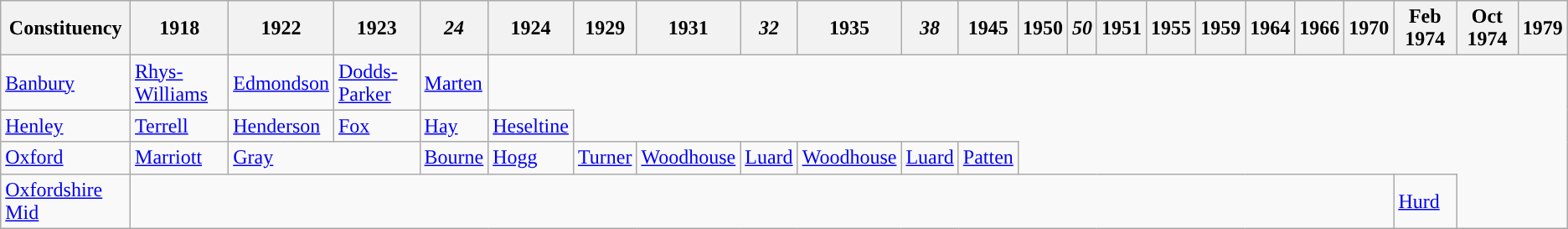<table class="wikitable">
<tr>
<th>Constituency</th>
<th>1918</th>
<th>1922</th>
<th>1923</th>
<th><em>24</em></th>
<th>1924</th>
<th>1929</th>
<th>1931</th>
<th><em>32</em></th>
<th>1935</th>
<th><em>38</em></th>
<th>1945</th>
<th>1950</th>
<th><em>50</em></th>
<th>1951</th>
<th>1955</th>
<th>1959</th>
<th>1964</th>
<th>1966</th>
<th>1970</th>
<th>Feb 1974</th>
<th>Oct 1974</th>
<th>1979</th>
</tr>
<tr>
<td><a href='#'>Banbury</a></td>
<td><a href='#'>Rhys-Williams</a></td>
<td><a href='#'>Edmondson</a></td>
<td><a href='#'>Dodds-Parker</a></td>
<td><a href='#'>Marten</a></td>
</tr>
<tr>
<td><a href='#'>Henley</a></td>
<td><a href='#'>Terrell</a></td>
<td><a href='#'>Henderson</a></td>
<td><a href='#'>Fox</a></td>
<td><a href='#'>Hay</a></td>
<td><a href='#'>Heseltine</a></td>
</tr>
<tr>
<td><a href='#'>Oxford</a></td>
<td><a href='#'>Marriott</a></td>
<td colspan="2"><a href='#'>Gray</a></td>
<td><a href='#'>Bourne</a></td>
<td><a href='#'>Hogg</a></td>
<td><a href='#'>Turner</a></td>
<td><a href='#'>Woodhouse</a></td>
<td><a href='#'>Luard</a></td>
<td><a href='#'>Woodhouse</a></td>
<td><a href='#'>Luard</a></td>
<td><a href='#'>Patten</a></td>
</tr>
<tr>
<td><a href='#'>Oxfordshire Mid</a></td>
<td colspan="19"></td>
<td><a href='#'>Hurd</a></td>
</tr>
</table>
